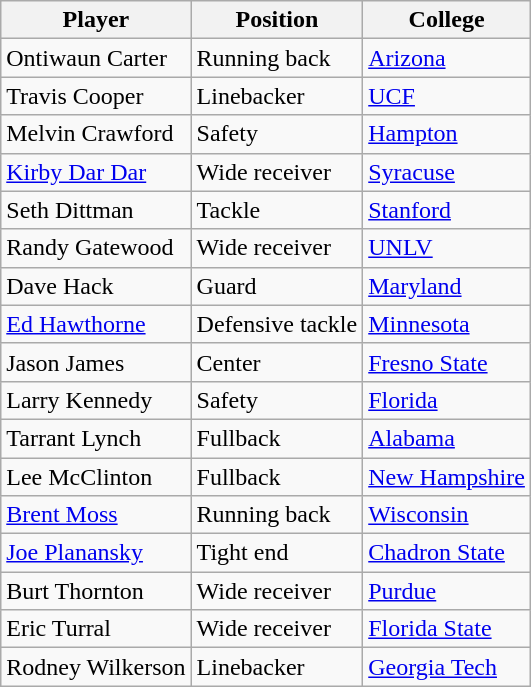<table class="wikitable">
<tr>
<th>Player</th>
<th>Position</th>
<th>College</th>
</tr>
<tr>
<td>Ontiwaun Carter</td>
<td>Running back</td>
<td><a href='#'>Arizona</a></td>
</tr>
<tr>
<td>Travis Cooper</td>
<td>Linebacker</td>
<td><a href='#'>UCF</a></td>
</tr>
<tr>
<td>Melvin Crawford</td>
<td>Safety</td>
<td><a href='#'>Hampton</a></td>
</tr>
<tr>
<td><a href='#'>Kirby Dar Dar</a></td>
<td>Wide receiver</td>
<td><a href='#'>Syracuse</a></td>
</tr>
<tr>
<td>Seth Dittman</td>
<td>Tackle</td>
<td><a href='#'>Stanford</a></td>
</tr>
<tr>
<td>Randy Gatewood</td>
<td>Wide receiver</td>
<td><a href='#'>UNLV</a></td>
</tr>
<tr>
<td>Dave Hack</td>
<td>Guard</td>
<td><a href='#'>Maryland</a></td>
</tr>
<tr>
<td><a href='#'>Ed Hawthorne</a></td>
<td>Defensive tackle</td>
<td><a href='#'>Minnesota</a></td>
</tr>
<tr>
<td>Jason James</td>
<td>Center</td>
<td><a href='#'>Fresno State</a></td>
</tr>
<tr>
<td>Larry Kennedy</td>
<td>Safety</td>
<td><a href='#'>Florida</a></td>
</tr>
<tr>
<td>Tarrant Lynch</td>
<td>Fullback</td>
<td><a href='#'>Alabama</a></td>
</tr>
<tr>
<td>Lee McClinton</td>
<td>Fullback</td>
<td><a href='#'>New Hampshire</a></td>
</tr>
<tr>
<td><a href='#'>Brent Moss</a></td>
<td>Running back</td>
<td><a href='#'>Wisconsin</a></td>
</tr>
<tr>
<td><a href='#'>Joe Planansky</a></td>
<td>Tight end</td>
<td><a href='#'>Chadron State</a></td>
</tr>
<tr>
<td>Burt Thornton</td>
<td>Wide receiver</td>
<td><a href='#'>Purdue</a></td>
</tr>
<tr>
<td>Eric Turral</td>
<td>Wide receiver</td>
<td><a href='#'>Florida State</a></td>
</tr>
<tr>
<td>Rodney Wilkerson</td>
<td>Linebacker</td>
<td><a href='#'>Georgia Tech</a></td>
</tr>
</table>
